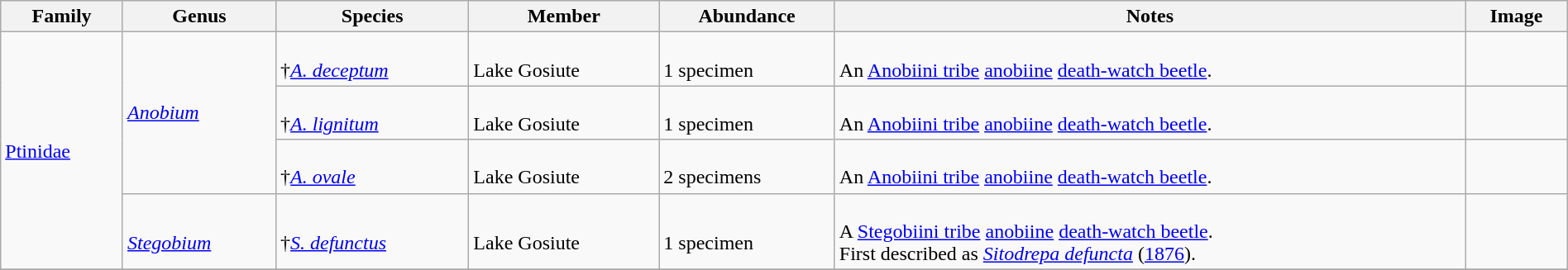<table class="wikitable" style="margin:auto;width:100%;">
<tr>
<th>Family</th>
<th>Genus</th>
<th>Species</th>
<th>Member</th>
<th>Abundance</th>
<th>Notes</th>
<th>Image</th>
</tr>
<tr>
<td rowspan=4><a href='#'>Ptinidae</a></td>
<td rowspan=3><em><a href='#'>Anobium</a></em></td>
<td><br>†<em><a href='#'>A. deceptum</a></em> </td>
<td><br>Lake Gosiute</td>
<td><br>1 specimen</td>
<td><br>An <a href='#'>Anobiini tribe</a> <a href='#'>anobiine</a> <a href='#'>death-watch beetle</a>.</td>
<td><br></td>
</tr>
<tr>
<td><br>†<em><a href='#'>A. lignitum</a></em> </td>
<td><br>Lake Gosiute</td>
<td><br>1 specimen</td>
<td><br>An <a href='#'>Anobiini tribe</a> <a href='#'>anobiine</a> <a href='#'>death-watch beetle</a>.</td>
<td><br></td>
</tr>
<tr>
<td><br>†<em><a href='#'>A. ovale</a></em> </td>
<td><br>Lake Gosiute</td>
<td><br>2 specimens</td>
<td><br>An <a href='#'>Anobiini tribe</a> <a href='#'>anobiine</a> <a href='#'>death-watch beetle</a>.</td>
<td><br></td>
</tr>
<tr>
<td><br><em><a href='#'>Stegobium</a></em></td>
<td><br>†<em><a href='#'>S. defunctus</a></em> </td>
<td><br>Lake Gosiute</td>
<td><br>1 specimen</td>
<td><br>A <a href='#'>Stegobiini tribe</a> <a href='#'>anobiine</a> <a href='#'>death-watch beetle</a>.<br> First described as <em><a href='#'>Sitodrepa defuncta</a></em> (<a href='#'>1876</a>).</td>
<td></td>
</tr>
<tr>
</tr>
</table>
